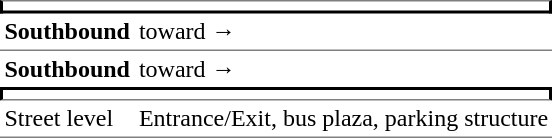<table table border=0 cellspacing=0 cellpadding=3>
<tr>
<td style="border-bottom:solid 2px black;border-right:solid 2px black;border-left:solid 2px black;border-top:solid 1px gray;text-align:center" colspan=2></td>
</tr>
<tr>
<td style="border-bottom:solid 1px gray"><strong>Southbound</strong></td>
<td style="border-bottom:solid 1px gray"><strong></strong> toward   →</td>
</tr>
<tr>
<td><strong>Southbound</strong></td>
<td><strong></strong> toward   →</td>
</tr>
<tr>
<td style="border-top:solid 2px black;border-right:solid 2px black;border-left:solid 2px black;border-bottom:solid 1px gray;text-align:center" colspan=2></td>
</tr>
<tr>
<td style="border-bottom:solid 1px gray" valign=top>Street level</td>
<td style="border-bottom:solid 1px gray" valign=top>Entrance/Exit, bus plaza, parking structure</td>
</tr>
</table>
